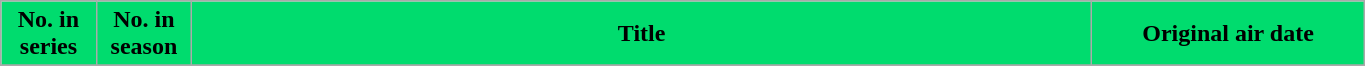<table class="wikitable plainrowheaders" style="width:72%;">
<tr>
<th scope="col" style="background-color: #00dc6e; color: #000000;" width=7%>No. in<br>series</th>
<th scope="col" style="background-color: #00dc6e; color: #000000;" width=7%>No. in<br>season</th>
<th scope="col" style="background-color: #00dc6e; color: #000000;">Title</th>
<th scope="col" style="background-color: #00dc6e; color: #000000;" width=20%>Original air date</th>
</tr>
<tr>
</tr>
</table>
